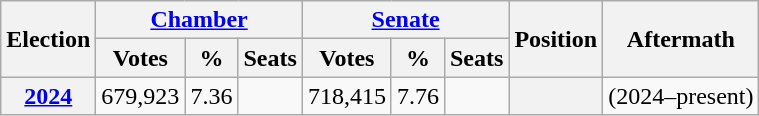<table class="wikitable" style="text-align: right;">
<tr>
<th rowspan="2">Election</th>
<th colspan="3"><a href='#'>Chamber</a></th>
<th colspan="3"><a href='#'>Senate</a></th>
<th rowspan="2">Position</th>
<th rowspan="2">Aftermath</th>
</tr>
<tr>
<th>Votes</th>
<th>%</th>
<th>Seats</th>
<th>Votes</th>
<th>%</th>
<th>Seats</th>
</tr>
<tr>
<th><a href='#'>2024</a></th>
<td>679,923</td>
<td>7.36</td>
<td></td>
<td>718,415</td>
<td>7.76</td>
<td></td>
<th style="text-align: center;"></th>
<td> (2024–present)</td>
</tr>
</table>
